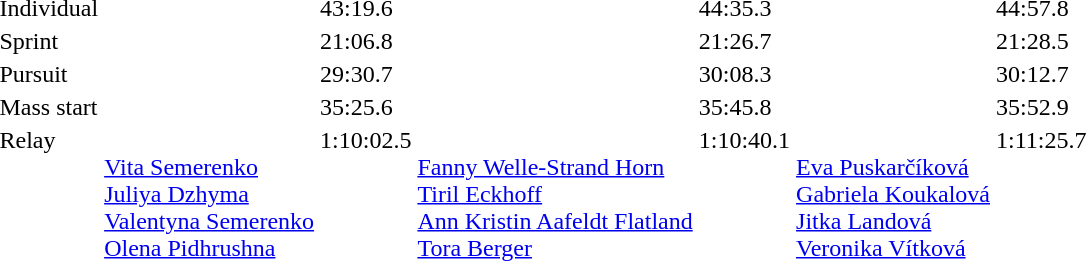<table>
<tr valign="top">
<td>Individual<br></td>
<td></td>
<td>43:19.6</td>
<td></td>
<td>44:35.3</td>
<td></td>
<td>44:57.8</td>
</tr>
<tr valign="top">
<td>Sprint<br></td>
<td></td>
<td>21:06.8</td>
<td></td>
<td>21:26.7</td>
<td></td>
<td>21:28.5</td>
</tr>
<tr valign="top">
<td>Pursuit<br></td>
<td></td>
<td>29:30.7</td>
<td></td>
<td>30:08.3</td>
<td></td>
<td>30:12.7</td>
</tr>
<tr valign="top">
<td>Mass start<br></td>
<td></td>
<td>35:25.6</td>
<td></td>
<td>35:45.8</td>
<td></td>
<td>35:52.9</td>
</tr>
<tr valign="top">
<td>Relay<br></td>
<td><br><a href='#'>Vita Semerenko</a><br><a href='#'>Juliya Dzhyma</a><br><a href='#'>Valentyna Semerenko</a><br><a href='#'>Olena Pidhrushna</a></td>
<td>1:10:02.5</td>
<td><br><a href='#'>Fanny Welle-Strand Horn</a><br><a href='#'>Tiril Eckhoff</a><br><a href='#'>Ann Kristin Aafeldt Flatland</a><br><a href='#'>Tora Berger</a></td>
<td>1:10:40.1</td>
<td><br><a href='#'>Eva Puskarčíková</a><br><a href='#'>Gabriela Koukalová</a><br><a href='#'>Jitka Landová</a><br><a href='#'>Veronika Vítková</a></td>
<td>1:11:25.7</td>
</tr>
</table>
